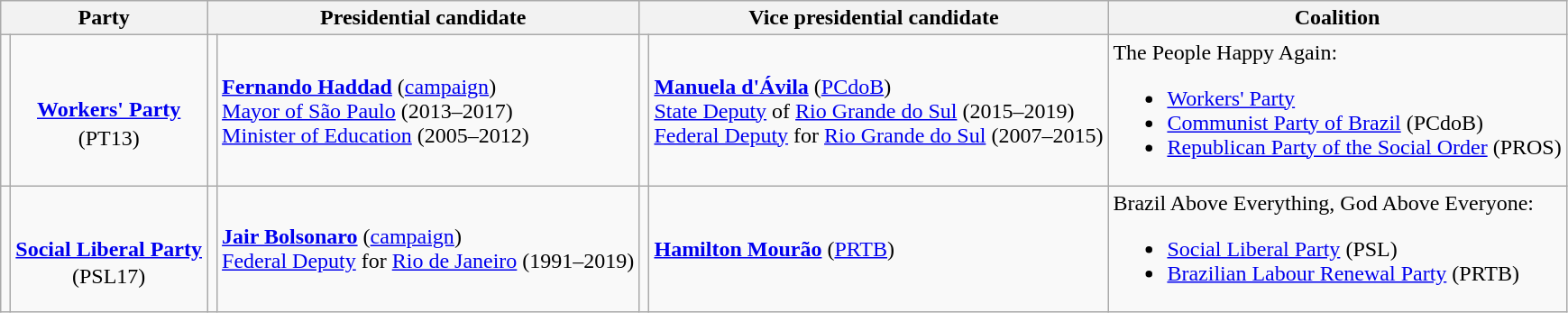<table class="vertical-align-top wikitable">
<tr>
<th scope=colgroup colspan=2>Party</th>
<th scope=colgroup colspan=2>Presidential candidate</th>
<th scope=colgroup colspan=2>Vice presidential candidate</th>
<th scope=col>Coalition</th>
</tr>
<tr>
<td style=background:></td>
<td style="text-align:center; line-height:1.3"><br><strong><a href='#'>Workers' Party</a></strong><br>(PT13)</td>
<td></td>
<td><strong><a href='#'>Fernando Haddad</a></strong> (<a href='#'>campaign</a>)<br><a href='#'>Mayor of São Paulo</a> (2013–2017)<br><a href='#'>Minister of Education</a> (2005–2012)</td>
<td></td>
<td><strong><a href='#'>Manuela d'Ávila</a></strong> (<a href='#'>PCdoB</a>)<br><a href='#'>State Deputy</a> of <a href='#'>Rio Grande do Sul</a> (2015–2019)<br><a href='#'>Federal Deputy</a> for <a href='#'>Rio Grande do Sul</a> (2007–2015)</td>
<td>The People Happy Again:<br><ul><li><a href='#'>Workers' Party</a></li><li><a href='#'>Communist Party of Brazil</a> (PCdoB)</li><li><a href='#'>Republican Party of the Social Order</a> (PROS)</li></ul></td>
</tr>
<tr>
<td style=background:></td>
<td style="text-align:center; line-height:1.3"><br><strong><a href='#'>Social Liberal Party</a></strong><br>(PSL17)</td>
<td></td>
<td><strong><a href='#'>Jair Bolsonaro</a></strong> (<a href='#'>campaign</a>)<br><a href='#'>Federal Deputy</a> for <a href='#'>Rio de Janeiro</a> (1991–2019)</td>
<td></td>
<td><strong><a href='#'>Hamilton Mourão</a></strong> (<a href='#'>PRTB</a>)</td>
<td>Brazil Above Everything, God Above Everyone:<br><ul><li><a href='#'>Social Liberal Party</a> (PSL)</li><li><a href='#'>Brazilian Labour Renewal Party</a> (PRTB)</li></ul></td>
</tr>
</table>
